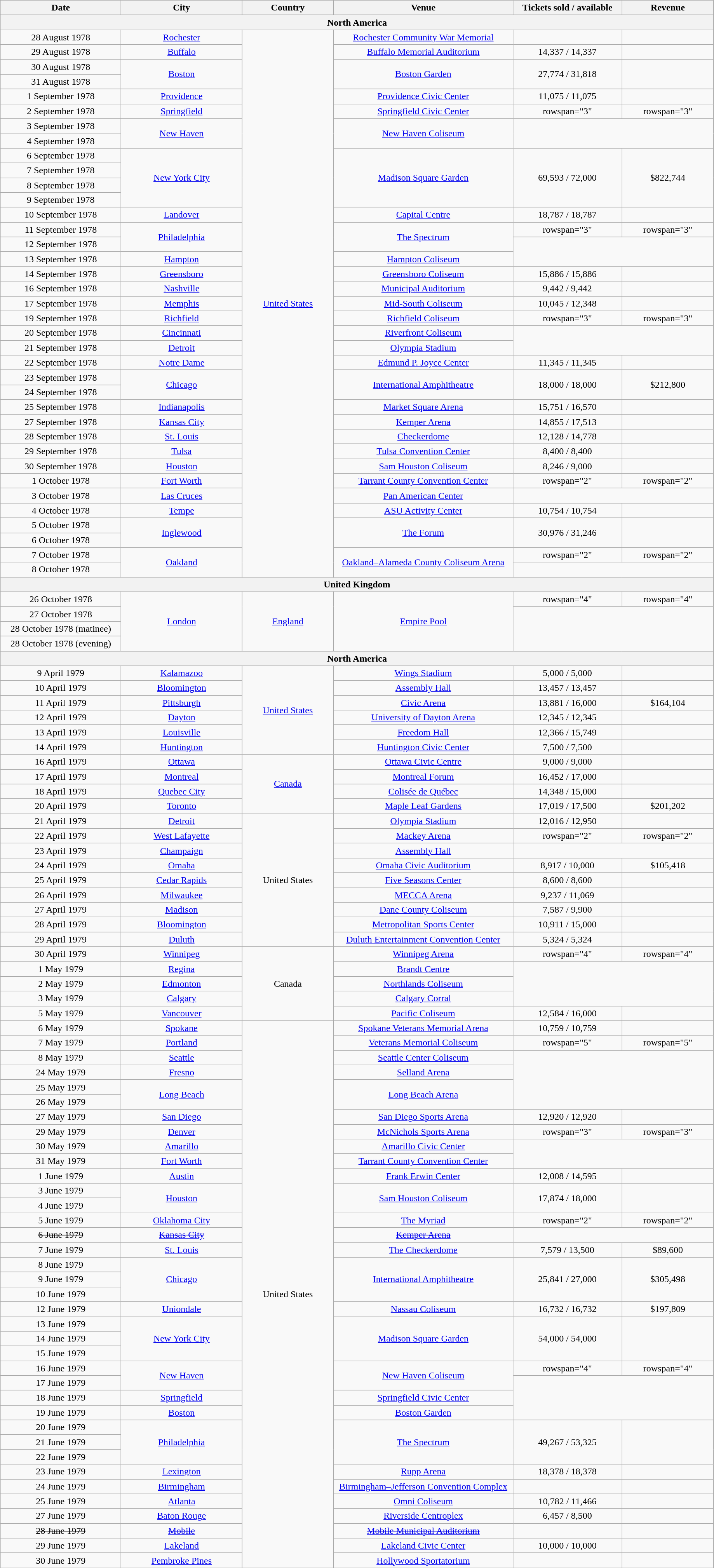<table class="wikitable" style="text-align:center;">
<tr>
<th width="200">Date</th>
<th width="200">City</th>
<th width="150">Country</th>
<th width="300">Venue</th>
<th width="180">Tickets sold / available</th>
<th width="150">Revenue</th>
</tr>
<tr>
<th colspan="6">North America</th>
</tr>
<tr>
<td>28 August 1978</td>
<td><a href='#'>Rochester</a></td>
<td rowspan="37"><a href='#'>United States</a></td>
<td><a href='#'>Rochester Community War Memorial</a></td>
<td></td>
<td></td>
</tr>
<tr>
<td>29 August 1978</td>
<td><a href='#'>Buffalo</a></td>
<td><a href='#'>Buffalo Memorial Auditorium</a></td>
<td>14,337 / 14,337</td>
<td></td>
</tr>
<tr>
<td>30 August 1978</td>
<td rowspan="2"><a href='#'>Boston</a></td>
<td rowspan="2"><a href='#'>Boston Garden</a></td>
<td rowspan="2">27,774 / 31,818</td>
<td rowspan="2"></td>
</tr>
<tr>
<td>31 August 1978</td>
</tr>
<tr>
<td>1 September 1978</td>
<td><a href='#'>Providence</a></td>
<td><a href='#'>Providence Civic Center</a></td>
<td>11,075 / 11,075</td>
<td></td>
</tr>
<tr>
<td>2 September 1978</td>
<td><a href='#'>Springfield</a></td>
<td><a href='#'>Springfield Civic Center</a></td>
<td>rowspan="3" </td>
<td>rowspan="3" </td>
</tr>
<tr>
<td>3 September 1978</td>
<td rowspan="2"><a href='#'>New Haven</a></td>
<td rowspan="2"><a href='#'>New Haven Coliseum</a></td>
</tr>
<tr>
<td>4 September 1978</td>
</tr>
<tr>
<td>6 September 1978</td>
<td rowspan="4"><a href='#'>New York City</a></td>
<td rowspan="4"><a href='#'>Madison Square Garden</a></td>
<td rowspan="4">69,593 / 72,000</td>
<td rowspan="4">$822,744</td>
</tr>
<tr>
<td>7 September 1978</td>
</tr>
<tr>
<td>8 September 1978</td>
</tr>
<tr>
<td>9 September 1978</td>
</tr>
<tr>
<td>10 September 1978</td>
<td><a href='#'>Landover</a></td>
<td><a href='#'>Capital Centre</a></td>
<td>18,787 / 18,787</td>
<td></td>
</tr>
<tr>
<td>11 September 1978</td>
<td rowspan="2"><a href='#'>Philadelphia</a></td>
<td rowspan="2"><a href='#'>The Spectrum</a></td>
<td>rowspan="3" </td>
<td>rowspan="3" </td>
</tr>
<tr>
<td>12 September 1978</td>
</tr>
<tr>
<td>13 September 1978</td>
<td><a href='#'>Hampton</a></td>
<td><a href='#'>Hampton Coliseum</a></td>
</tr>
<tr>
<td>14 September 1978</td>
<td><a href='#'>Greensboro</a></td>
<td><a href='#'>Greensboro Coliseum</a></td>
<td>15,886 / 15,886</td>
<td></td>
</tr>
<tr>
<td>16 September 1978</td>
<td><a href='#'>Nashville</a></td>
<td><a href='#'>Municipal Auditorium</a></td>
<td>9,442 / 9,442</td>
<td></td>
</tr>
<tr>
<td>17 September 1978</td>
<td><a href='#'>Memphis</a></td>
<td><a href='#'>Mid-South Coliseum</a></td>
<td>10,045 / 12,348</td>
<td></td>
</tr>
<tr>
<td>19 September 1978</td>
<td><a href='#'>Richfield</a></td>
<td><a href='#'>Richfield Coliseum</a></td>
<td>rowspan="3" </td>
<td>rowspan="3" </td>
</tr>
<tr>
<td>20 September 1978</td>
<td><a href='#'>Cincinnati</a></td>
<td><a href='#'>Riverfront Coliseum</a></td>
</tr>
<tr>
<td>21 September 1978</td>
<td><a href='#'>Detroit</a></td>
<td><a href='#'>Olympia Stadium</a></td>
</tr>
<tr>
<td>22 September 1978</td>
<td><a href='#'>Notre Dame</a></td>
<td><a href='#'>Edmund P. Joyce Center</a></td>
<td>11,345 / 11,345</td>
<td></td>
</tr>
<tr>
<td>23 September 1978</td>
<td rowspan="2"><a href='#'>Chicago</a></td>
<td rowspan="2"><a href='#'>International Amphitheatre</a></td>
<td rowspan="2">18,000 / 18,000</td>
<td rowspan="2">$212,800</td>
</tr>
<tr>
<td>24 September 1978</td>
</tr>
<tr>
<td>25 September 1978</td>
<td><a href='#'>Indianapolis</a></td>
<td><a href='#'>Market Square Arena</a></td>
<td>15,751 / 16,570</td>
<td></td>
</tr>
<tr>
<td>27 September 1978</td>
<td><a href='#'>Kansas City</a></td>
<td><a href='#'>Kemper Arena</a></td>
<td>14,855 / 17,513</td>
<td></td>
</tr>
<tr>
<td>28 September 1978</td>
<td><a href='#'>St. Louis</a></td>
<td><a href='#'>Checkerdome</a></td>
<td>12,128 / 14,778</td>
<td></td>
</tr>
<tr>
<td>29 September 1978</td>
<td><a href='#'>Tulsa</a></td>
<td><a href='#'>Tulsa Convention Center</a></td>
<td>8,400 / 8,400</td>
<td></td>
</tr>
<tr>
<td>30 September 1978</td>
<td><a href='#'>Houston</a></td>
<td><a href='#'>Sam Houston Coliseum</a></td>
<td>8,246 / 9,000</td>
<td></td>
</tr>
<tr>
<td>1 October 1978</td>
<td><a href='#'>Fort Worth</a></td>
<td><a href='#'>Tarrant County Convention Center</a></td>
<td>rowspan="2" </td>
<td>rowspan="2" </td>
</tr>
<tr>
<td>3 October 1978</td>
<td><a href='#'>Las Cruces</a></td>
<td><a href='#'>Pan American Center</a></td>
</tr>
<tr>
<td>4 October 1978</td>
<td><a href='#'>Tempe</a></td>
<td><a href='#'>ASU Activity Center</a></td>
<td>10,754 / 10,754</td>
<td></td>
</tr>
<tr>
<td>5 October 1978</td>
<td rowspan="2"><a href='#'>Inglewood</a></td>
<td rowspan="2"><a href='#'>The Forum</a></td>
<td rowspan="2">30,976 / 31,246</td>
<td rowspan="2"></td>
</tr>
<tr>
<td>6 October 1978</td>
</tr>
<tr>
<td>7 October 1978</td>
<td rowspan="2"><a href='#'>Oakland</a></td>
<td rowspan="2"><a href='#'>Oakland–Alameda County Coliseum Arena</a></td>
<td>rowspan="2" </td>
<td>rowspan="2" </td>
</tr>
<tr>
<td>8 October 1978</td>
</tr>
<tr>
<th colspan="6">United Kingdom</th>
</tr>
<tr>
<td>26 October 1978</td>
<td rowspan="4"><a href='#'>London</a></td>
<td rowspan="4"><a href='#'>England</a></td>
<td rowspan="4"><a href='#'>Empire Pool</a></td>
<td>rowspan="4" </td>
<td>rowspan="4" </td>
</tr>
<tr>
<td>27 October 1978</td>
</tr>
<tr>
<td>28 October 1978 (matinee)</td>
</tr>
<tr>
<td>28 October 1978 (evening)</td>
</tr>
<tr>
<th colspan="6">North America</th>
</tr>
<tr>
<td>9 April 1979</td>
<td><a href='#'>Kalamazoo</a></td>
<td rowspan="6"><a href='#'>United States</a></td>
<td><a href='#'>Wings Stadium</a></td>
<td>5,000 / 5,000</td>
<td></td>
</tr>
<tr>
<td>10 April 1979</td>
<td><a href='#'>Bloomington</a></td>
<td><a href='#'>Assembly Hall</a></td>
<td>13,457 / 13,457</td>
<td></td>
</tr>
<tr>
<td>11 April 1979</td>
<td><a href='#'>Pittsburgh</a></td>
<td><a href='#'>Civic Arena</a></td>
<td>13,881 / 16,000</td>
<td>$164,104</td>
</tr>
<tr>
<td>12 April 1979</td>
<td><a href='#'>Dayton</a></td>
<td><a href='#'>University of Dayton Arena</a></td>
<td>12,345 / 12,345</td>
<td></td>
</tr>
<tr>
<td>13 April 1979</td>
<td><a href='#'>Louisville</a></td>
<td><a href='#'>Freedom Hall</a></td>
<td>12,366 / 15,749</td>
<td></td>
</tr>
<tr>
<td>14 April 1979</td>
<td><a href='#'>Huntington</a></td>
<td><a href='#'>Huntington Civic Center</a></td>
<td>7,500 / 7,500</td>
<td></td>
</tr>
<tr>
<td>16 April 1979</td>
<td><a href='#'>Ottawa</a></td>
<td rowspan="4"><a href='#'>Canada</a></td>
<td><a href='#'>Ottawa Civic Centre</a></td>
<td>9,000 / 9,000</td>
<td></td>
</tr>
<tr>
<td>17 April 1979</td>
<td><a href='#'>Montreal</a></td>
<td><a href='#'>Montreal Forum</a></td>
<td>16,452 / 17,000</td>
<td></td>
</tr>
<tr>
<td>18 April 1979</td>
<td><a href='#'>Quebec City</a></td>
<td><a href='#'>Colisée de Québec</a></td>
<td>14,348 / 15,000</td>
<td></td>
</tr>
<tr>
<td>20 April 1979</td>
<td><a href='#'>Toronto</a></td>
<td><a href='#'>Maple Leaf Gardens</a></td>
<td>17,019 / 17,500</td>
<td>$201,202</td>
</tr>
<tr>
<td>21 April 1979</td>
<td><a href='#'>Detroit</a></td>
<td rowspan="9">United States</td>
<td><a href='#'>Olympia Stadium</a></td>
<td>12,016 / 12,950</td>
<td></td>
</tr>
<tr>
<td>22 April 1979</td>
<td><a href='#'>West Lafayette</a></td>
<td><a href='#'>Mackey Arena</a></td>
<td>rowspan="2" </td>
<td>rowspan="2" </td>
</tr>
<tr>
<td>23 April 1979</td>
<td><a href='#'>Champaign</a></td>
<td><a href='#'>Assembly Hall</a></td>
</tr>
<tr>
<td>24 April 1979</td>
<td><a href='#'>Omaha</a></td>
<td><a href='#'>Omaha Civic Auditorium</a></td>
<td>8,917 / 10,000</td>
<td>$105,418</td>
</tr>
<tr>
<td>25 April 1979</td>
<td><a href='#'>Cedar Rapids</a></td>
<td><a href='#'>Five Seasons Center</a></td>
<td>8,600 / 8,600</td>
<td></td>
</tr>
<tr>
<td>26 April 1979</td>
<td><a href='#'>Milwaukee</a></td>
<td><a href='#'>MECCA Arena</a></td>
<td>9,237 / 11,069</td>
<td></td>
</tr>
<tr>
<td>27 April 1979</td>
<td><a href='#'>Madison</a></td>
<td><a href='#'>Dane County Coliseum</a></td>
<td>7,587 / 9,900</td>
<td></td>
</tr>
<tr>
<td>28 April 1979</td>
<td><a href='#'>Bloomington</a></td>
<td><a href='#'>Metropolitan Sports Center</a></td>
<td>10,911 / 15,000</td>
<td></td>
</tr>
<tr>
<td>29 April 1979</td>
<td><a href='#'>Duluth</a></td>
<td><a href='#'>Duluth Entertainment Convention Center</a></td>
<td>5,324 / 5,324</td>
<td></td>
</tr>
<tr>
<td>30 April 1979</td>
<td><a href='#'>Winnipeg</a></td>
<td rowspan="5">Canada</td>
<td><a href='#'>Winnipeg Arena</a></td>
<td>rowspan="4" </td>
<td>rowspan="4" </td>
</tr>
<tr>
<td>1 May 1979</td>
<td><a href='#'>Regina</a></td>
<td><a href='#'>Brandt Centre</a></td>
</tr>
<tr>
<td>2 May 1979</td>
<td><a href='#'>Edmonton</a></td>
<td><a href='#'>Northlands Coliseum</a></td>
</tr>
<tr>
<td>3 May 1979</td>
<td><a href='#'>Calgary</a></td>
<td><a href='#'>Calgary Corral</a></td>
</tr>
<tr>
<td>5 May 1979</td>
<td><a href='#'>Vancouver</a></td>
<td><a href='#'>Pacific Coliseum</a></td>
<td>12,584 / 16,000</td>
<td></td>
</tr>
<tr>
<td>6 May 1979</td>
<td><a href='#'>Spokane</a></td>
<td rowspan="37">United States</td>
<td><a href='#'>Spokane Veterans Memorial Arena</a></td>
<td>10,759 / 10,759</td>
<td></td>
</tr>
<tr>
<td>7 May 1979</td>
<td><a href='#'>Portland</a></td>
<td><a href='#'>Veterans Memorial Coliseum</a></td>
<td>rowspan="5" </td>
<td>rowspan="5" </td>
</tr>
<tr>
<td>8 May 1979</td>
<td><a href='#'>Seattle</a></td>
<td><a href='#'>Seattle Center Coliseum</a></td>
</tr>
<tr>
<td>24 May 1979</td>
<td><a href='#'>Fresno</a></td>
<td><a href='#'>Selland Arena</a></td>
</tr>
<tr>
<td>25 May 1979</td>
<td rowspan="2"><a href='#'>Long Beach</a></td>
<td rowspan="2"><a href='#'>Long Beach Arena</a></td>
</tr>
<tr>
<td>26 May 1979</td>
</tr>
<tr>
<td>27 May 1979</td>
<td><a href='#'>San Diego</a></td>
<td><a href='#'>San Diego Sports Arena</a></td>
<td>12,920 / 12,920</td>
<td></td>
</tr>
<tr>
<td>29 May 1979</td>
<td><a href='#'>Denver</a></td>
<td><a href='#'>McNichols Sports Arena</a></td>
<td>rowspan="3" </td>
<td>rowspan="3" </td>
</tr>
<tr>
<td>30 May 1979</td>
<td><a href='#'>Amarillo</a></td>
<td><a href='#'>Amarillo Civic Center</a></td>
</tr>
<tr>
<td>31 May 1979</td>
<td><a href='#'>Fort Worth</a></td>
<td><a href='#'>Tarrant County Convention Center</a></td>
</tr>
<tr>
<td>1 June 1979</td>
<td><a href='#'>Austin</a></td>
<td><a href='#'>Frank Erwin Center</a></td>
<td>12,008 / 14,595</td>
<td></td>
</tr>
<tr>
<td>3 June 1979</td>
<td rowspan="2"><a href='#'>Houston</a></td>
<td rowspan="2"><a href='#'>Sam Houston Coliseum</a></td>
<td rowspan="2">17,874 / 18,000</td>
<td rowspan="2"></td>
</tr>
<tr>
<td>4 June 1979</td>
</tr>
<tr>
<td>5 June 1979</td>
<td><a href='#'>Oklahoma City</a></td>
<td><a href='#'>The Myriad</a></td>
<td>rowspan="2" </td>
<td>rowspan="2" </td>
</tr>
<tr>
<td><s>6 June 1979</s></td>
<td><a href='#'><s>Kansas City</s></a></td>
<td><a href='#'><s>Kemper Arena</s></a></td>
</tr>
<tr>
<td>7 June 1979</td>
<td><a href='#'>St. Louis</a></td>
<td><a href='#'>The Checkerdome</a></td>
<td>7,579 / 13,500</td>
<td>$89,600</td>
</tr>
<tr>
<td>8 June 1979</td>
<td rowspan="3"><a href='#'>Chicago</a></td>
<td rowspan="3"><a href='#'>International Amphitheatre</a></td>
<td rowspan="3">25,841 / 27,000</td>
<td rowspan="3">$305,498</td>
</tr>
<tr>
<td>9 June 1979</td>
</tr>
<tr>
<td>10 June 1979</td>
</tr>
<tr>
<td>12 June 1979</td>
<td><a href='#'>Uniondale</a></td>
<td><a href='#'>Nassau Coliseum</a></td>
<td>16,732 / 16,732</td>
<td>$197,809</td>
</tr>
<tr>
<td>13 June 1979</td>
<td rowspan="3"><a href='#'>New York City</a></td>
<td rowspan="3"><a href='#'>Madison Square Garden</a></td>
<td rowspan="3">54,000 / 54,000</td>
<td rowspan="3"></td>
</tr>
<tr>
<td>14 June 1979</td>
</tr>
<tr>
<td>15 June 1979</td>
</tr>
<tr>
<td>16 June 1979</td>
<td rowspan="2"><a href='#'>New Haven</a></td>
<td rowspan="2"><a href='#'>New Haven Coliseum</a></td>
<td>rowspan="4" </td>
<td>rowspan="4" </td>
</tr>
<tr>
<td>17 June 1979</td>
</tr>
<tr>
<td>18 June 1979</td>
<td><a href='#'>Springfield</a></td>
<td><a href='#'>Springfield Civic Center</a></td>
</tr>
<tr>
<td>19 June 1979</td>
<td><a href='#'>Boston</a></td>
<td><a href='#'>Boston Garden</a></td>
</tr>
<tr>
<td>20 June 1979</td>
<td rowspan="3"><a href='#'>Philadelphia</a></td>
<td rowspan="3"><a href='#'>The Spectrum</a></td>
<td rowspan="3">49,267 / 53,325</td>
<td rowspan="3"></td>
</tr>
<tr>
<td>21 June 1979</td>
</tr>
<tr>
<td>22 June 1979</td>
</tr>
<tr>
<td>23 June 1979</td>
<td><a href='#'>Lexington</a></td>
<td><a href='#'>Rupp Arena</a></td>
<td>18,378 / 18,378</td>
<td></td>
</tr>
<tr>
<td>24 June 1979</td>
<td><a href='#'>Birmingham</a></td>
<td><a href='#'>Birmingham–Jefferson Convention Complex</a></td>
<td></td>
<td></td>
</tr>
<tr>
<td>25 June 1979</td>
<td><a href='#'>Atlanta</a></td>
<td><a href='#'>Omni Coliseum</a></td>
<td>10,782 / 11,466</td>
<td></td>
</tr>
<tr>
<td>27 June 1979</td>
<td><a href='#'>Baton Rouge</a></td>
<td><a href='#'>Riverside Centroplex</a></td>
<td>6,457 / 8,500</td>
<td></td>
</tr>
<tr>
<td><s>28 June 1979</s></td>
<td><a href='#'><s>Mobile</s></a></td>
<td><a href='#'><s>Mobile Municipal Auditorium</s></a></td>
<td></td>
<td></td>
</tr>
<tr>
<td>29 June 1979</td>
<td><a href='#'>Lakeland</a></td>
<td><a href='#'>Lakeland Civic Center</a></td>
<td>10,000 / 10,000</td>
<td></td>
</tr>
<tr>
<td>30 June 1979</td>
<td><a href='#'>Pembroke Pines</a></td>
<td><a href='#'>Hollywood Sportatorium</a></td>
<td></td>
<td></td>
</tr>
</table>
